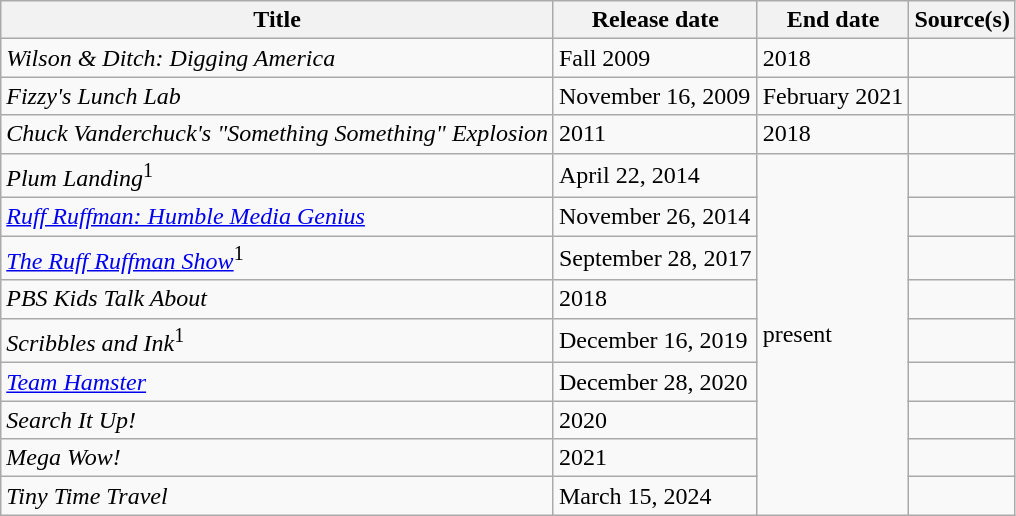<table class="wikitable sortable">
<tr>
<th>Title</th>
<th>Release date</th>
<th>End date</th>
<th>Source(s)</th>
</tr>
<tr>
<td><em>Wilson & Ditch: Digging America</em></td>
<td>Fall 2009</td>
<td>2018</td>
<td></td>
</tr>
<tr>
<td><em>Fizzy's Lunch Lab</em></td>
<td>November 16, 2009</td>
<td>February 2021</td>
<td></td>
</tr>
<tr>
<td><em>Chuck Vanderchuck's "Something Something" Explosion</em></td>
<td>2011</td>
<td>2018</td>
<td></td>
</tr>
<tr>
<td><em>Plum Landing</em><sup>1</sup></td>
<td>April 22, 2014</td>
<td rowspan="10">present</td>
<td></td>
</tr>
<tr>
<td><em><a href='#'>Ruff Ruffman: Humble Media Genius</a></em></td>
<td>November 26, 2014</td>
<td></td>
</tr>
<tr>
<td><em><a href='#'>The Ruff Ruffman Show</a></em><sup>1</sup></td>
<td>September 28, 2017</td>
<td></td>
</tr>
<tr>
<td><em>PBS Kids Talk About</em></td>
<td>2018</td>
<td></td>
</tr>
<tr>
<td><em>Scribbles and Ink</em><sup>1</sup></td>
<td>December 16, 2019</td>
<td></td>
</tr>
<tr>
<td><em><a href='#'>Team Hamster</a></em></td>
<td>December 28, 2020</td>
</tr>
<tr>
<td><em>Search It Up!</em></td>
<td>2020</td>
<td></td>
</tr>
<tr>
<td><em>Mega Wow!</em></td>
<td>2021</td>
<td></td>
</tr>
<tr>
<td><em>Tiny Time Travel</em></td>
<td>March 15, 2024</td>
<td></td>
</tr>
</table>
